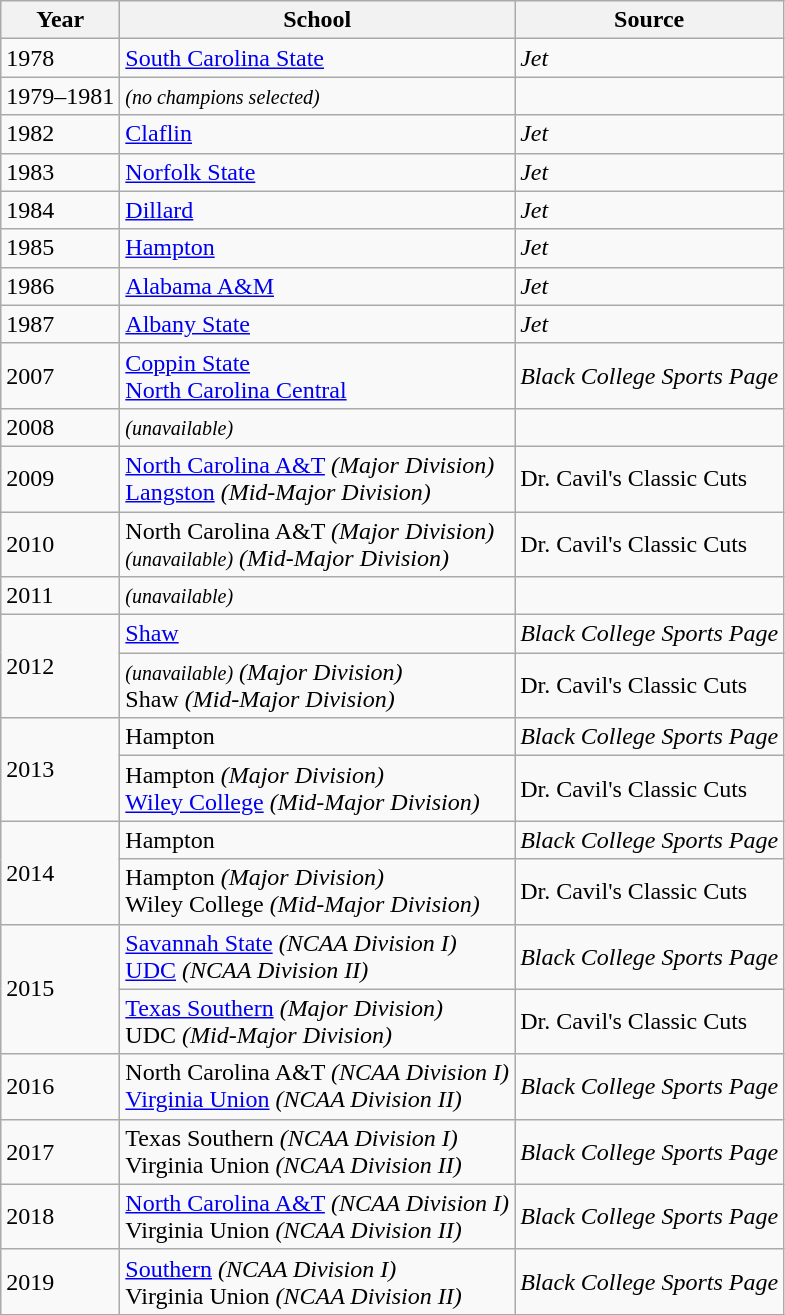<table class="wikitable">
<tr>
<th>Year</th>
<th>School</th>
<th>Source</th>
</tr>
<tr>
<td>1978</td>
<td><a href='#'>South Carolina State</a></td>
<td><em>Jet</em></td>
</tr>
<tr>
<td>1979–1981</td>
<td><em><small>(no champions selected)</small></em></td>
<td></td>
</tr>
<tr>
<td>1982</td>
<td><a href='#'>Claflin</a></td>
<td><em>Jet</em></td>
</tr>
<tr>
<td>1983</td>
<td><a href='#'>Norfolk State</a></td>
<td><em>Jet</em></td>
</tr>
<tr>
<td>1984</td>
<td><a href='#'>Dillard</a></td>
<td><em>Jet</em></td>
</tr>
<tr>
<td>1985</td>
<td><a href='#'>Hampton</a></td>
<td><em>Jet</em></td>
</tr>
<tr>
<td>1986</td>
<td><a href='#'>Alabama A&M</a></td>
<td><em>Jet</em></td>
</tr>
<tr>
<td>1987</td>
<td><a href='#'>Albany State</a></td>
<td><em>Jet</em></td>
</tr>
<tr>
<td>2007</td>
<td><a href='#'>Coppin State</a><br><a href='#'>North Carolina Central</a></td>
<td><em>Black College Sports Page</em></td>
</tr>
<tr>
<td>2008</td>
<td><em><small>(unavailable)</small></em></td>
<td></td>
</tr>
<tr>
<td>2009</td>
<td><a href='#'>North Carolina A&T</a> <em>(Major Division)</em><br><a href='#'>Langston</a> <em>(Mid-Major Division)</em></td>
<td>Dr. Cavil's Classic Cuts</td>
</tr>
<tr>
<td>2010</td>
<td>North Carolina A&T <em>(Major Division)</em><br><em><small>(unavailable)</small></em> <em>(Mid-Major Division)</em></td>
<td>Dr. Cavil's Classic Cuts</td>
</tr>
<tr>
<td>2011</td>
<td><em><small>(unavailable)</small></em></td>
<td></td>
</tr>
<tr>
<td rowspan="2">2012</td>
<td><a href='#'>Shaw</a></td>
<td><em>Black College Sports Page</em></td>
</tr>
<tr>
<td><em><small>(unavailable)</small></em> <em>(Major Division)</em><br>Shaw <em>(Mid-Major Division)</em></td>
<td>Dr. Cavil's Classic Cuts</td>
</tr>
<tr>
<td rowspan="2">2013</td>
<td>Hampton</td>
<td><em>Black College Sports Page</em></td>
</tr>
<tr>
<td>Hampton <em>(Major Division)</em><br><a href='#'>Wiley College</a> <em>(Mid-Major Division)</em></td>
<td>Dr. Cavil's Classic Cuts</td>
</tr>
<tr>
<td rowspan="2">2014</td>
<td>Hampton</td>
<td><em>Black College Sports Page</em></td>
</tr>
<tr>
<td>Hampton <em>(Major Division)</em><br>Wiley College <em>(Mid-Major Division)</em></td>
<td>Dr. Cavil's Classic Cuts</td>
</tr>
<tr>
<td rowspan="2">2015</td>
<td><a href='#'>Savannah State</a> <em>(NCAA Division I)</em><br><a href='#'>UDC</a> <em>(NCAA Division II)</em></td>
<td><em>Black College Sports Page</em></td>
</tr>
<tr>
<td><a href='#'>Texas Southern</a> <em>(Major Division)</em><br>UDC <em>(Mid-Major Division)</em></td>
<td>Dr. Cavil's Classic Cuts</td>
</tr>
<tr>
<td>2016</td>
<td>North Carolina A&T <em>(NCAA Division I)</em><br><a href='#'>Virginia Union</a> <em>(NCAA Division II)</em></td>
<td><em>Black College Sports Page</em></td>
</tr>
<tr>
<td>2017</td>
<td>Texas Southern <em>(NCAA Division I)</em><br>Virginia Union <em>(NCAA Division II)</em></td>
<td><em>Black College Sports Page</em></td>
</tr>
<tr>
<td>2018</td>
<td><a href='#'>North Carolina A&T</a> <em>(NCAA Division I)</em><br>Virginia Union <em>(NCAA Division II)</em></td>
<td><em>Black College Sports Page</em></td>
</tr>
<tr>
<td>2019</td>
<td><a href='#'>Southern</a> <em>(NCAA Division I)</em><br>Virginia Union <em>(NCAA Division II)</em></td>
<td><em>Black College Sports Page</em></td>
</tr>
</table>
